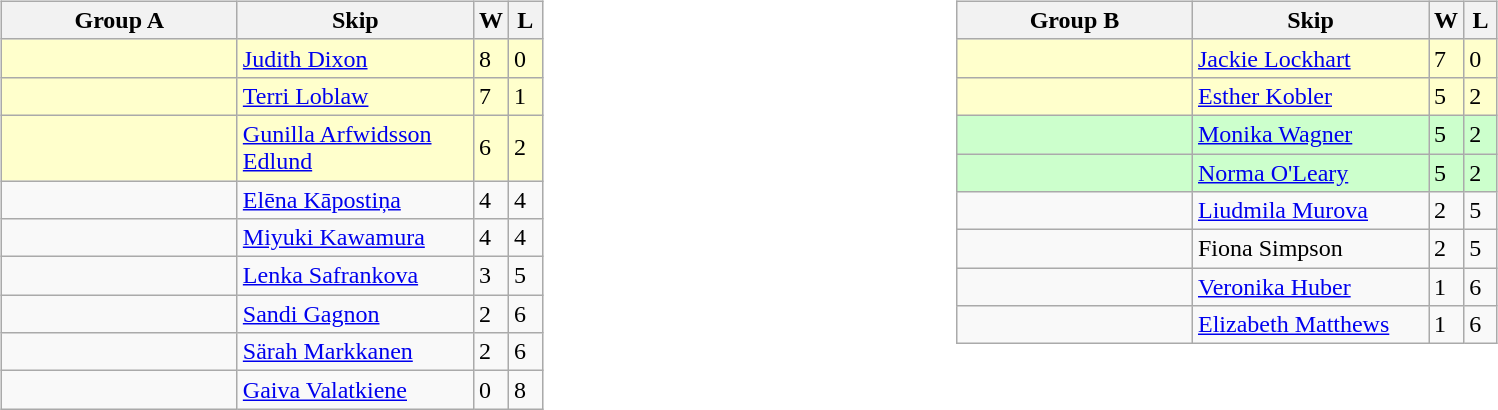<table table>
<tr>
<td valign=top width=10%><br><table class=wikitable>
<tr>
<th width=150>Group A</th>
<th width=150>Skip</th>
<th width=15>W</th>
<th width=15>L</th>
</tr>
<tr bgcolor=#ffffcc>
<td></td>
<td><a href='#'>Judith Dixon</a></td>
<td>8</td>
<td>0</td>
</tr>
<tr bgcolor=#ffffcc>
<td></td>
<td><a href='#'>Terri Loblaw</a></td>
<td>7</td>
<td>1</td>
</tr>
<tr bgcolor=#ffffcc>
<td></td>
<td><a href='#'>Gunilla Arfwidsson Edlund</a></td>
<td>6</td>
<td>2</td>
</tr>
<tr>
<td></td>
<td><a href='#'>Elēna Kāpostiņa</a></td>
<td>4</td>
<td>4</td>
</tr>
<tr>
<td></td>
<td><a href='#'>Miyuki Kawamura</a></td>
<td>4</td>
<td>4</td>
</tr>
<tr>
<td></td>
<td><a href='#'>Lenka Safrankova</a></td>
<td>3</td>
<td>5</td>
</tr>
<tr>
<td></td>
<td><a href='#'>Sandi Gagnon</a></td>
<td>2</td>
<td>6</td>
</tr>
<tr>
<td></td>
<td><a href='#'>Särah Markkanen</a></td>
<td>2</td>
<td>6</td>
</tr>
<tr>
<td></td>
<td><a href='#'>Gaiva Valatkiene</a></td>
<td>0</td>
<td>8</td>
</tr>
</table>
</td>
<td valign=top width=10%><br><table class=wikitable>
<tr>
<th width=150>Group B</th>
<th width=150>Skip</th>
<th width=15>W</th>
<th width=15>L</th>
</tr>
<tr bgcolor=#ffffcc>
<td></td>
<td><a href='#'>Jackie Lockhart</a></td>
<td>7</td>
<td>0</td>
</tr>
<tr bgcolor=#ffffcc>
<td></td>
<td><a href='#'>Esther Kobler</a></td>
<td>5</td>
<td>2</td>
</tr>
<tr bgcolor=#ccffcc>
<td></td>
<td><a href='#'>Monika Wagner</a></td>
<td>5</td>
<td>2</td>
</tr>
<tr bgcolor=#ccffcc>
<td></td>
<td><a href='#'>Norma O'Leary</a></td>
<td>5</td>
<td>2</td>
</tr>
<tr>
<td></td>
<td><a href='#'>Liudmila Murova</a></td>
<td>2</td>
<td>5</td>
</tr>
<tr>
<td></td>
<td>Fiona Simpson</td>
<td>2</td>
<td>5</td>
</tr>
<tr>
<td></td>
<td><a href='#'>Veronika Huber</a></td>
<td>1</td>
<td>6</td>
</tr>
<tr>
<td></td>
<td><a href='#'>Elizabeth Matthews</a></td>
<td>1</td>
<td>6</td>
</tr>
</table>
</td>
</tr>
</table>
